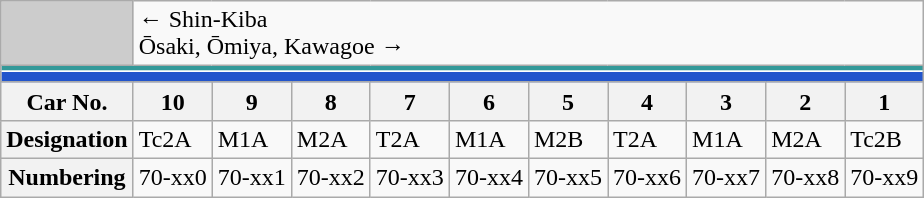<table class="wikitable">
<tr>
<td style="background-color:#ccc;"> </td>
<td colspan="10"><div>← Shin-Kiba</div><div>Ōsaki, Ōmiya, Kawagoe →</div></td>
</tr>
<tr style="line-height: 3px; background-color: #339999;">
<td colspan="11" style="padding:0; border:0;"> </td>
</tr>
<tr style="line-height: 1px; background-color: #FFFFFF;">
<td colspan="11" style="padding:0; border:0;"> </td>
</tr>
<tr style="line-height: 6px; background-color: #2255CC;">
<td colspan="11" style="padding:0; border:0;"> </td>
</tr>
<tr>
<th>Car No.</th>
<th>10</th>
<th>9</th>
<th>8</th>
<th>7</th>
<th>6</th>
<th>5</th>
<th>4</th>
<th>3</th>
<th>2</th>
<th>1</th>
</tr>
<tr>
<th>Designation</th>
<td>Tc2A</td>
<td>M1A</td>
<td>M2A</td>
<td>T2A</td>
<td>M1A</td>
<td>M2B</td>
<td>T2A</td>
<td>M1A</td>
<td>M2A</td>
<td>Tc2B</td>
</tr>
<tr>
<th>Numbering</th>
<td>70-xx0</td>
<td>70-xx1</td>
<td>70-xx2</td>
<td>70-xx3</td>
<td>70-xx4</td>
<td>70-xx5</td>
<td>70-xx6</td>
<td>70-xx7</td>
<td>70-xx8</td>
<td>70-xx9</td>
</tr>
</table>
